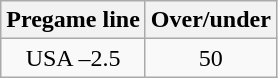<table class="wikitable">
<tr align="center">
<th style=>Pregame line</th>
<th style=>Over/under</th>
</tr>
<tr align="center">
<td>USA –2.5</td>
<td>50</td>
</tr>
</table>
